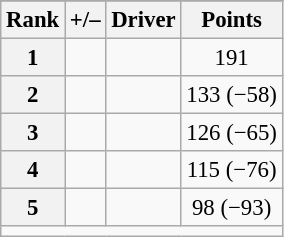<table class="wikitable" style="font-size: 95%;">
<tr>
</tr>
<tr>
<th scope="col">Rank</th>
<th scope="col">+/–</th>
<th scope="col">Driver</th>
<th scope="col">Points</th>
</tr>
<tr>
<th scope="row">1</th>
<td align="left"></td>
<td></td>
<td align="center">191</td>
</tr>
<tr>
<th scope="row">2</th>
<td align="left"></td>
<td></td>
<td align="center">133 (−58)</td>
</tr>
<tr>
<th scope="row">3</th>
<td align="left"></td>
<td></td>
<td align="center">126 (−65)</td>
</tr>
<tr>
<th scope="row">4</th>
<td align="left"></td>
<td></td>
<td align="center">115 (−76)</td>
</tr>
<tr>
<th scope="row">5</th>
<td align="left"></td>
<td></td>
<td align="center">98 (−93)</td>
</tr>
<tr class="sortbottom">
<td colspan="9"></td>
</tr>
</table>
